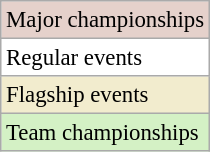<table class=wikitable style="font-size:95%">
<tr style="background:#e5d1cb;">
<td>Major championships</td>
</tr>
<tr style="background:#fff;">
<td>Regular events</td>
</tr>
<tr style="background:#f2ecce;">
<td>Flagship events</td>
</tr>
<tr style="background:#D4F1C5;">
<td>Team championships</td>
</tr>
</table>
